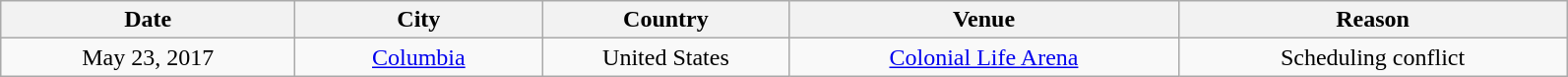<table class="wikitable" style="text-align:center;">
<tr>
<th scope="col" style="width:12em;">Date</th>
<th scope="col" style="width:10em;">City</th>
<th scope="col" style="width:10em;">Country</th>
<th scope="col" style="width:16em;">Venue</th>
<th scope="col" style="width:16em;">Reason</th>
</tr>
<tr>
<td>May 23, 2017</td>
<td><a href='#'>Columbia</a></td>
<td>United States</td>
<td><a href='#'>Colonial Life Arena</a></td>
<td>Scheduling conflict</td>
</tr>
</table>
